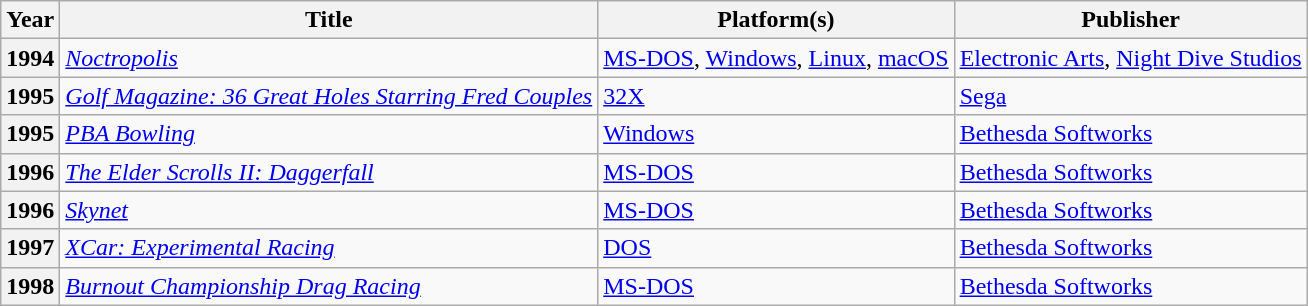<table class="wikitable sortable">
<tr>
<th>Year</th>
<th>Title</th>
<th>Platform(s)</th>
<th>Publisher</th>
</tr>
<tr>
<th>1994</th>
<td><em><a href='#'>Noctropolis</a></em></td>
<td><a href='#'>MS-DOS</a>, <a href='#'>Windows</a>, <a href='#'>Linux</a>, <a href='#'>macOS</a></td>
<td><a href='#'>Electronic Arts</a>, <a href='#'>Night Dive Studios</a></td>
</tr>
<tr>
<th>1995</th>
<td><em><a href='#'>Golf Magazine: 36 Great Holes Starring Fred Couples</a></em></td>
<td><a href='#'>32X</a></td>
<td><a href='#'>Sega</a></td>
</tr>
<tr>
<th>1995</th>
<td><em><a href='#'>PBA Bowling</a></em></td>
<td><a href='#'>Windows</a></td>
<td><a href='#'>Bethesda Softworks</a></td>
</tr>
<tr>
<th>1996</th>
<td><em><a href='#'>The Elder Scrolls II: Daggerfall</a></em></td>
<td><a href='#'>MS-DOS</a></td>
<td><a href='#'>Bethesda Softworks</a></td>
</tr>
<tr>
<th>1996</th>
<td><em><a href='#'>Skynet</a></em></td>
<td><a href='#'>MS-DOS</a></td>
<td><a href='#'>Bethesda Softworks</a></td>
</tr>
<tr>
<th>1997</th>
<td><em><a href='#'>XCar: Experimental Racing</a></em></td>
<td><a href='#'>DOS</a></td>
<td><a href='#'>Bethesda Softworks</a></td>
</tr>
<tr>
<th>1998</th>
<td><em><a href='#'>Burnout Championship Drag Racing</a></em></td>
<td><a href='#'>MS-DOS</a></td>
<td><a href='#'>Bethesda Softworks</a></td>
</tr>
</table>
